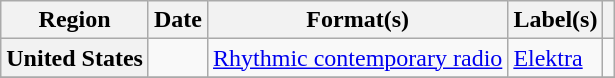<table class="wikitable plainrowheaders" style="text-align:left">
<tr>
<th scope="col">Region</th>
<th scope="col">Date</th>
<th scope="col">Format(s)</th>
<th scope="col">Label(s)</th>
<th scope="col"></th>
</tr>
<tr>
<th scope="row">United States</th>
<td></td>
<td><a href='#'>Rhythmic contemporary radio</a></td>
<td><a href='#'>Elektra</a></td>
<td></td>
</tr>
<tr>
</tr>
</table>
